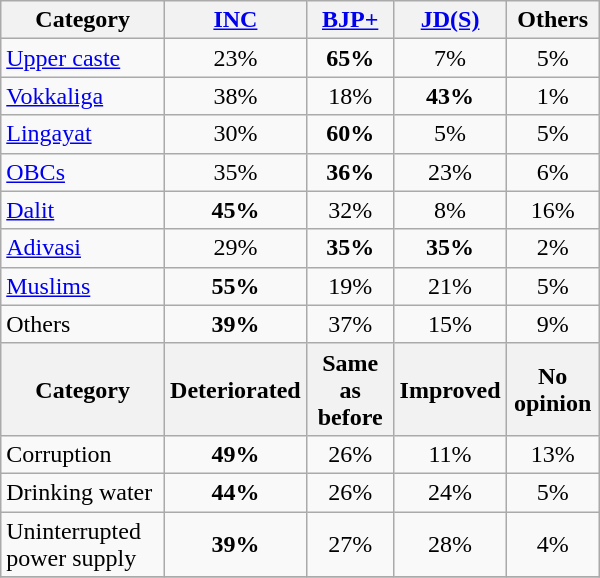<table class="wikitable" border="1" style = "float: left; width:400px">
<tr>
<th>Category</th>
<th><a href='#'>INC</a></th>
<th><a href='#'>BJP+</a></th>
<th><a href='#'>JD(S)</a></th>
<th>Others</th>
</tr>
<tr>
<td><a href='#'>Upper caste</a></td>
<td align = "center">23%</td>
<td align = "center"><strong>65%</strong></td>
<td align = "center">7%</td>
<td align = "center">5%</td>
</tr>
<tr>
<td><a href='#'>Vokkaliga</a></td>
<td align = "center">38%</td>
<td align = "center">18%</td>
<td align = "center"><strong>43%</strong></td>
<td align = "center">1%</td>
</tr>
<tr>
<td><a href='#'>Lingayat</a></td>
<td align = "center">30%</td>
<td align = "center"><strong>60%</strong></td>
<td align = "center">5%</td>
<td align = "center">5%</td>
</tr>
<tr>
<td><a href='#'>OBCs</a></td>
<td align = "center">35%</td>
<td align = "center"><strong>36%</strong></td>
<td align = "center">23%</td>
<td align = "center">6%</td>
</tr>
<tr>
<td><a href='#'>Dalit</a></td>
<td align = "center"><strong>45%</strong></td>
<td align = "center">32%</td>
<td align = "center">8%</td>
<td align = "center">16%</td>
</tr>
<tr>
<td><a href='#'>Adivasi</a></td>
<td align = "center">29%</td>
<td align = "center"><strong>35%</strong></td>
<td align = "center"><strong>35%</strong></td>
<td align = "center">2%</td>
</tr>
<tr>
<td><a href='#'>Muslims</a></td>
<td align = "center"><strong>55%</strong></td>
<td align = "center">19%</td>
<td align = "center">21%</td>
<td align = "center">5%</td>
</tr>
<tr>
<td>Others</td>
<td align = "center"><strong>39%</strong></td>
<td align = "center">37%</td>
<td align = "center">15%</td>
<td align = "center">9%</td>
</tr>
<tr>
<th>Category</th>
<th>Deteriorated</th>
<th>Same as before</th>
<th>Improved</th>
<th>No opinion</th>
</tr>
<tr>
<td>Corruption</td>
<td align = "center"><strong>49%</strong></td>
<td align = "center">26%</td>
<td align = "center">11%</td>
<td align = "center">13%</td>
</tr>
<tr>
<td>Drinking water</td>
<td align = "center"><strong>44%</strong></td>
<td align = "center">26%</td>
<td align = "center">24%</td>
<td align = "center">5%</td>
</tr>
<tr>
<td>Uninterrupted power supply</td>
<td align = "center"><strong>39%</strong></td>
<td align = "center">27%</td>
<td align = "center">28%</td>
<td align = "center">4%</td>
</tr>
<tr>
</tr>
</table>
